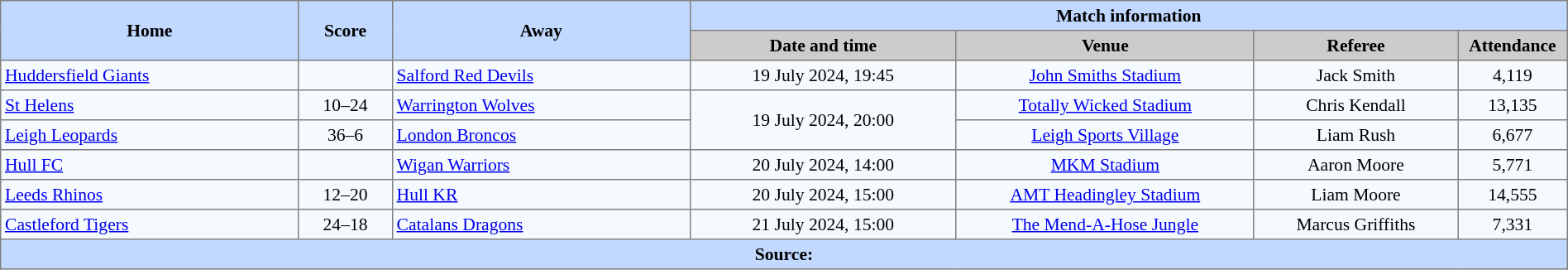<table border=1 style="border-collapse:collapse; font-size:90%; text-align:center;" cellpadding=3 cellspacing=0 width=100%>
<tr style="background:#C1D8ff;">
<th scope="col" rowspan=2 width=19%>Home</th>
<th scope="col" rowspan=2 width=6%>Score</th>
<th scope="col" rowspan=2 width=19%>Away</th>
<th colspan=4>Match information</th>
</tr>
<tr style="background:#CCCCCC;">
<th scope="col" width=17%>Date and time</th>
<th scope="col" width=19%>Venue</th>
<th scope="col" width=13%>Referee</th>
<th scope="col" width=7%>Attendance</th>
</tr>
<tr style="background:#F5FAFF;">
<td style="text-align:left;"> <a href='#'>Huddersfield Giants</a></td>
<td></td>
<td style="text-align:left;"> <a href='#'>Salford Red Devils</a></td>
<td>19 July 2024, 19:45</td>
<td><a href='#'>John Smiths Stadium</a></td>
<td>Jack Smith</td>
<td>4,119</td>
</tr>
<tr style="background:#F5FAFF;">
<td style="text-align:left;"> <a href='#'>St Helens</a></td>
<td>10–24</td>
<td style="text-align:left;"> <a href='#'>Warrington Wolves</a></td>
<td Rowspan=2>19 July 2024, 20:00</td>
<td><a href='#'>Totally Wicked Stadium</a></td>
<td>Chris Kendall</td>
<td>13,135</td>
</tr>
<tr style="background:#F5FAFF;">
<td style="text-align:left;"> <a href='#'>Leigh Leopards</a></td>
<td>36–6</td>
<td style="text-align:left;"> <a href='#'>London Broncos</a></td>
<td><a href='#'>Leigh Sports Village</a></td>
<td>Liam Rush</td>
<td>6,677</td>
</tr>
<tr style="background:#F5FAFF;">
<td style="text-align:left;"> <a href='#'>Hull FC</a></td>
<td></td>
<td style="text-align:left;"> <a href='#'>Wigan Warriors</a></td>
<td>20 July 2024, 14:00</td>
<td><a href='#'>MKM Stadium</a></td>
<td>Aaron Moore</td>
<td>5,771</td>
</tr>
<tr style="background:#F5FAFF;">
<td style="text-align:left;"> <a href='#'>Leeds Rhinos</a></td>
<td>12–20</td>
<td style="text-align:left;"> <a href='#'>Hull KR</a></td>
<td>20 July 2024, 15:00</td>
<td><a href='#'>AMT Headingley Stadium</a></td>
<td>Liam Moore</td>
<td>14,555</td>
</tr>
<tr style="background:#F5FAFF;">
<td style="text-align:left;"> <a href='#'>Castleford Tigers</a></td>
<td>24–18</td>
<td style="text-align:left;"> <a href='#'>Catalans Dragons</a></td>
<td>21 July 2024, 15:00</td>
<td><a href='#'>The Mend-A-Hose Jungle</a></td>
<td>Marcus Griffiths</td>
<td>7,331</td>
</tr>
<tr style="background:#c1d8ff;">
<th colspan=7>Source:</th>
</tr>
</table>
